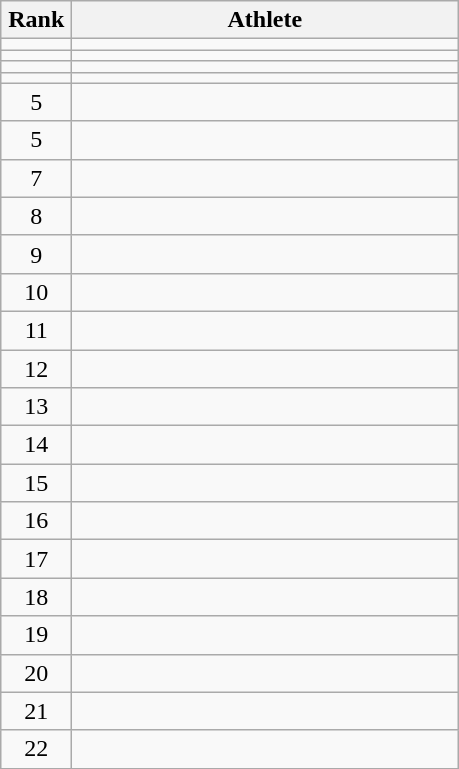<table class="wikitable" style="text-align: center;">
<tr>
<th width=40>Rank</th>
<th width=250>Athlete</th>
</tr>
<tr>
<td></td>
<td align="left"></td>
</tr>
<tr>
<td></td>
<td align="left"></td>
</tr>
<tr>
<td></td>
<td align="left"></td>
</tr>
<tr>
<td></td>
<td align="left"></td>
</tr>
<tr>
<td>5</td>
<td align="left"></td>
</tr>
<tr>
<td>5</td>
<td align="left"></td>
</tr>
<tr>
<td>7</td>
<td align="left"></td>
</tr>
<tr>
<td>8</td>
<td align="left"></td>
</tr>
<tr>
<td>9</td>
<td align="left"></td>
</tr>
<tr>
<td>10</td>
<td align="left"></td>
</tr>
<tr>
<td>11</td>
<td align="left"></td>
</tr>
<tr>
<td>12</td>
<td align="left"></td>
</tr>
<tr>
<td>13</td>
<td align="left"></td>
</tr>
<tr>
<td>14</td>
<td align="left"></td>
</tr>
<tr>
<td>15</td>
<td align="left"></td>
</tr>
<tr>
<td>16</td>
<td align="left"></td>
</tr>
<tr>
<td>17</td>
<td align="left"></td>
</tr>
<tr>
<td>18</td>
<td align="left"></td>
</tr>
<tr>
<td>19</td>
<td align="left"></td>
</tr>
<tr>
<td>20</td>
<td align="left"></td>
</tr>
<tr>
<td>21</td>
<td align="left"></td>
</tr>
<tr>
<td>22</td>
<td align="left"></td>
</tr>
</table>
